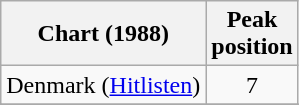<table class="wikitable sortable plainrowheaders">
<tr>
<th>Chart (1988)</th>
<th>Peak<br>position</th>
</tr>
<tr>
<td>Denmark (<a href='#'>Hitlisten</a>)</td>
<td align="center">7</td>
</tr>
<tr>
</tr>
<tr>
</tr>
</table>
